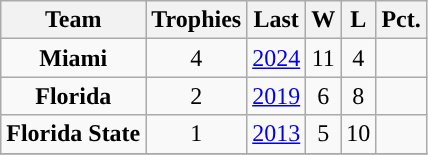<table class="wikitable sortable" style="font-size: 100%;text-align: center;">
<tr>
<th>Team</th>
<th>Trophies</th>
<th>Last</th>
<th>W</th>
<th>L</th>
<th>Pct.</th>
</tr>
<tr>
<td><strong>Miami</strong></td>
<td>4</td>
<td><a href='#'>2024</a></td>
<td>11</td>
<td>4</td>
<td></td>
</tr>
<tr>
<td>  <strong>Florida</strong>  </td>
<td>2</td>
<td><a href='#'>2019</a></td>
<td>6</td>
<td>8</td>
<td></td>
</tr>
<tr>
<td><strong>Florida State</strong></td>
<td>1</td>
<td><a href='#'>2013</a></td>
<td>5</td>
<td>10</td>
<td></td>
</tr>
<tr>
</tr>
</table>
